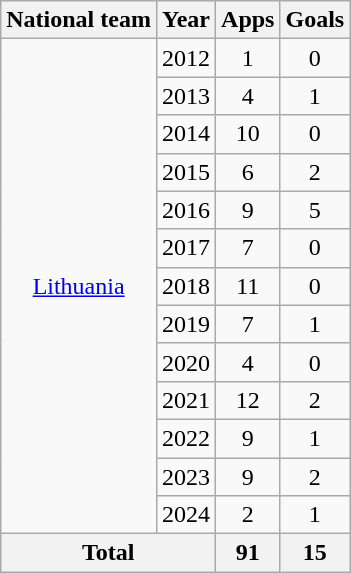<table class="wikitable" style="text-align:center">
<tr>
<th>National team</th>
<th>Year</th>
<th>Apps</th>
<th>Goals</th>
</tr>
<tr>
<td rowspan="13"><a href='#'>Lithuania</a></td>
<td>2012</td>
<td>1</td>
<td>0</td>
</tr>
<tr>
<td>2013</td>
<td>4</td>
<td>1</td>
</tr>
<tr>
<td>2014</td>
<td>10</td>
<td>0</td>
</tr>
<tr>
<td>2015</td>
<td>6</td>
<td>2</td>
</tr>
<tr>
<td>2016</td>
<td>9</td>
<td>5</td>
</tr>
<tr>
<td>2017</td>
<td>7</td>
<td>0</td>
</tr>
<tr>
<td>2018</td>
<td>11</td>
<td>0</td>
</tr>
<tr>
<td>2019</td>
<td>7</td>
<td>1</td>
</tr>
<tr>
<td>2020</td>
<td>4</td>
<td>0</td>
</tr>
<tr>
<td>2021</td>
<td>12</td>
<td>2</td>
</tr>
<tr>
<td>2022</td>
<td>9</td>
<td>1</td>
</tr>
<tr>
<td>2023</td>
<td>9</td>
<td>2</td>
</tr>
<tr>
<td>2024</td>
<td>2</td>
<td>1</td>
</tr>
<tr>
<th colspan="2">Total</th>
<th>91</th>
<th>15</th>
</tr>
</table>
